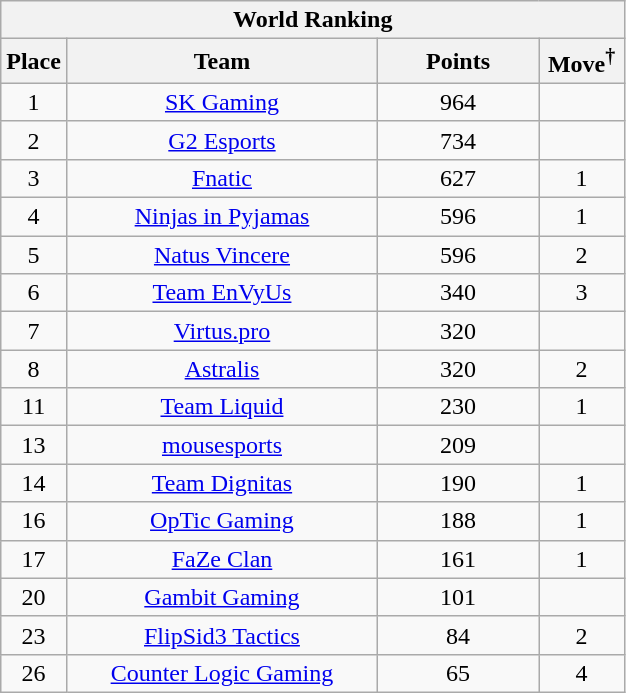<table class="wikitable" style="text-align: center;">
<tr>
<th colspan=5>World Ranking</th>
</tr>
<tr>
<th width="30px">Place</th>
<th width="200px">Team</th>
<th width="100px">Points</th>
<th width="50px">Move<sup>†</sup></th>
</tr>
<tr>
<td>1</td>
<td><a href='#'>SK Gaming</a></td>
<td>964</td>
<td></td>
</tr>
<tr>
<td>2</td>
<td><a href='#'>G2 Esports</a></td>
<td>734</td>
<td></td>
</tr>
<tr>
<td>3</td>
<td><a href='#'>Fnatic</a></td>
<td>627</td>
<td> 1</td>
</tr>
<tr>
<td>4</td>
<td><a href='#'>Ninjas in Pyjamas</a></td>
<td>596</td>
<td> 1</td>
</tr>
<tr>
<td>5</td>
<td><a href='#'>Natus Vincere</a></td>
<td>596</td>
<td> 2</td>
</tr>
<tr>
<td>6</td>
<td><a href='#'>Team EnVyUs</a></td>
<td>340</td>
<td> 3</td>
</tr>
<tr>
<td>7</td>
<td><a href='#'>Virtus.pro</a></td>
<td>320</td>
<td></td>
</tr>
<tr>
<td>8</td>
<td><a href='#'>Astralis</a></td>
<td>320</td>
<td> 2</td>
</tr>
<tr>
<td>11</td>
<td><a href='#'>Team Liquid</a></td>
<td>230</td>
<td> 1</td>
</tr>
<tr>
<td>13</td>
<td><a href='#'>mousesports</a></td>
<td>209</td>
<td></td>
</tr>
<tr>
<td>14</td>
<td><a href='#'>Team Dignitas</a></td>
<td>190</td>
<td> 1</td>
</tr>
<tr>
<td>16</td>
<td><a href='#'>OpTic Gaming</a></td>
<td>188</td>
<td> 1</td>
</tr>
<tr>
<td>17</td>
<td><a href='#'>FaZe Clan</a></td>
<td>161</td>
<td> 1</td>
</tr>
<tr>
<td>20</td>
<td><a href='#'>Gambit Gaming</a></td>
<td>101</td>
<td></td>
</tr>
<tr>
<td>23</td>
<td><a href='#'>FlipSid3 Tactics</a></td>
<td>84</td>
<td> 2</td>
</tr>
<tr>
<td>26</td>
<td><a href='#'>Counter Logic Gaming</a></td>
<td>65</td>
<td> 4</td>
</tr>
</table>
